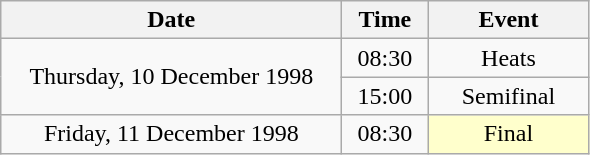<table class = "wikitable" style="text-align:center;">
<tr>
<th width=220>Date</th>
<th width=50>Time</th>
<th width=100>Event</th>
</tr>
<tr>
<td rowspan=2>Thursday, 10 December 1998</td>
<td>08:30</td>
<td>Heats</td>
</tr>
<tr>
<td>15:00</td>
<td>Semifinal</td>
</tr>
<tr>
<td>Friday, 11 December 1998</td>
<td>08:30</td>
<td bgcolor=ffffcc>Final</td>
</tr>
</table>
